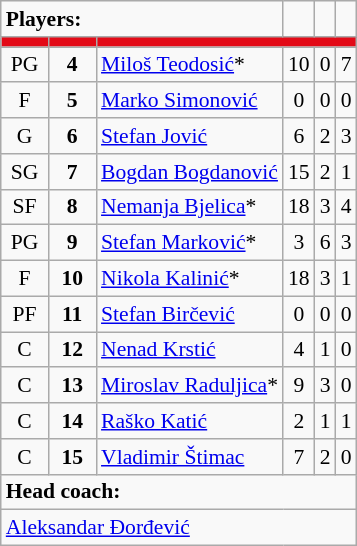<table class="wikitable" style="font-size:90%; text-align:center; margin:auto;" align=left>
<tr>
<td align=left colspan="3"><strong>Players:</strong></td>
<td></td>
<td></td>
<td></td>
</tr>
<tr>
<th style="background:#E30A17;" width=25></th>
<th style="background:#E30A17;" width=25></th>
<th colspan=4 style="background:#E30A17;"></th>
</tr>
<tr>
<td>PG</td>
<td><strong>4</strong></td>
<td align="left"><a href='#'>Miloš Teodosić</a>*</td>
<td>10</td>
<td>0</td>
<td>7</td>
</tr>
<tr>
<td>F</td>
<td><strong>5</strong></td>
<td align="left"><a href='#'>Marko Simonović</a></td>
<td>0</td>
<td>0</td>
<td>0</td>
</tr>
<tr>
<td>G</td>
<td><strong>6</strong></td>
<td align="left"><a href='#'>Stefan Jović</a></td>
<td>6</td>
<td>2</td>
<td>3</td>
</tr>
<tr>
<td>SG</td>
<td><strong>7</strong></td>
<td align="left"><a href='#'>Bogdan Bogdanović</a></td>
<td>15</td>
<td>2</td>
<td>1</td>
</tr>
<tr>
<td>SF</td>
<td><strong>8</strong></td>
<td align="left"><a href='#'>Nemanja Bjelica</a>*</td>
<td>18</td>
<td>3</td>
<td>4</td>
</tr>
<tr>
<td>PG</td>
<td><strong>9</strong></td>
<td align="left"><a href='#'>Stefan Marković</a>*</td>
<td>3</td>
<td>6</td>
<td>3</td>
</tr>
<tr>
<td>F</td>
<td><strong>10</strong></td>
<td align="left"><a href='#'>Nikola Kalinić</a>*</td>
<td>18</td>
<td>3</td>
<td>1</td>
</tr>
<tr>
<td>PF</td>
<td><strong>11</strong></td>
<td align="left"><a href='#'>Stefan Birčević</a></td>
<td>0</td>
<td>0</td>
<td>0</td>
</tr>
<tr>
<td>C</td>
<td><strong>12</strong></td>
<td align="left"><a href='#'>Nenad Krstić</a></td>
<td>4</td>
<td>1</td>
<td>0</td>
</tr>
<tr>
<td>C</td>
<td><strong>13</strong></td>
<td align="left"><a href='#'>Miroslav Raduljica</a>*</td>
<td>9</td>
<td>3</td>
<td>0</td>
</tr>
<tr>
<td>C</td>
<td><strong>14</strong></td>
<td align="left"><a href='#'>Raško Katić</a></td>
<td>2</td>
<td>1</td>
<td>1</td>
</tr>
<tr>
<td>C</td>
<td><strong>15</strong></td>
<td align="left"><a href='#'>Vladimir Štimac</a></td>
<td>7</td>
<td>2</td>
<td>0</td>
</tr>
<tr>
<td align=left colspan=7><strong>Head coach:</strong></td>
</tr>
<tr>
<td colspan="7" align="left"> <a href='#'>Aleksandar Đorđević</a></td>
</tr>
</table>
